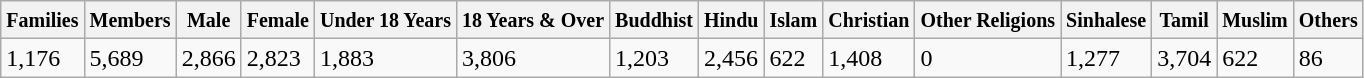<table class="wikitable">
<tr>
<th><small>Families</small></th>
<th><small>Members</small></th>
<th><small>Male</small></th>
<th><small>Female</small></th>
<th><small>Under 18 Years</small></th>
<th><small>18 Years & Over</small></th>
<th><small>Buddhist</small></th>
<th><small>Hindu</small></th>
<th><small>Islam</small></th>
<th><small>Christian</small></th>
<th><small>Other Religions</small></th>
<th><small>Sinhalese</small></th>
<th><small>Tamil</small></th>
<th><small>Muslim</small></th>
<th><small>Others</small></th>
</tr>
<tr>
<td>1,176</td>
<td>5,689</td>
<td>2,866</td>
<td>2,823</td>
<td>1,883</td>
<td>3,806</td>
<td>1,203</td>
<td>2,456</td>
<td>622</td>
<td>1,408</td>
<td>0</td>
<td>1,277</td>
<td>3,704</td>
<td>622</td>
<td>86</td>
</tr>
</table>
